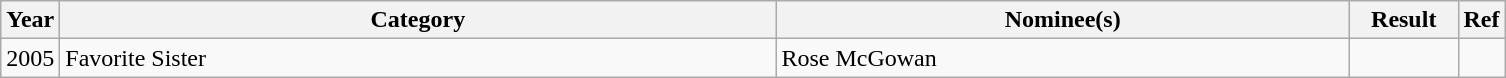<table class="wikitable">
<tr>
<th>Year</th>
<th width=470>Category</th>
<th width=375>Nominee(s)</th>
<th width=65>Result</th>
<th>Ref</th>
</tr>
<tr>
<td>2005</td>
<td>Favorite Sister</td>
<td>Rose McGowan</td>
<td></td>
<td></td>
</tr>
</table>
